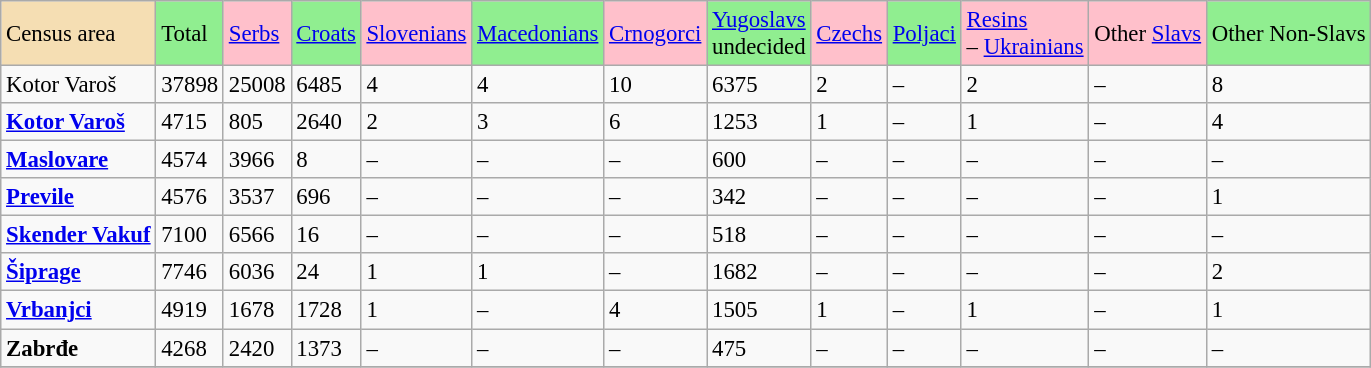<table class="wikitable" style="font-size:95%;">
<tr>
<td style="background:wheat;">Census area</td>
<td style="background:lightgreen">Total</td>
<td style="background:pink"><a href='#'>Serbs</a></td>
<td style="background:lightgreen"><a href='#'>Croats</a></td>
<td style="background:pink"><a href='#'>Slovenians</a></td>
<td style="background:lightgreen"><a href='#'>Macedonians</a></td>
<td style="background:pink"><a href='#'>Crnogorci</a></td>
<td style="background:lightgreen"><a href='#'>Yugoslavs</a> <br>undecided</td>
<td style="background:pink"><a href='#'>Czechs</a></td>
<td style="background:lightgreen"><a href='#'>Poljaci</a></td>
<td style="background:pink"><a href='#'>Resins</a><br> – <a href='#'>Ukrainians</a></td>
<td style="background:pink">Other <a href='#'>Slavs</a></td>
<td style="background:lightgreen">Other Non-Slavs</td>
</tr>
<tr>
<td>Kotor Varoš</td>
<td>37898</td>
<td>25008</td>
<td>6485</td>
<td>4</td>
<td>4</td>
<td>10</td>
<td>6375</td>
<td>2</td>
<td>–</td>
<td>2</td>
<td>–</td>
<td>8</td>
</tr>
<tr>
<td><strong><a href='#'>Kotor Varoš</a></strong></td>
<td>4715</td>
<td>805</td>
<td>2640</td>
<td>2</td>
<td>3</td>
<td>6</td>
<td>1253</td>
<td>1</td>
<td>–</td>
<td>1</td>
<td>–</td>
<td>4</td>
</tr>
<tr>
<td><strong><a href='#'>Maslovare</a></strong></td>
<td>4574</td>
<td>3966</td>
<td>8</td>
<td>–</td>
<td>–</td>
<td>–</td>
<td>600</td>
<td>–</td>
<td>–</td>
<td>–</td>
<td>–</td>
<td>–</td>
</tr>
<tr>
<td><strong><a href='#'>Previle</a></strong></td>
<td>4576</td>
<td>3537</td>
<td>696</td>
<td>–</td>
<td>–</td>
<td>–</td>
<td>342</td>
<td>–</td>
<td>–</td>
<td>–</td>
<td>–</td>
<td>1</td>
</tr>
<tr>
<td><strong><a href='#'>Skender Vakuf</a></strong></td>
<td>7100</td>
<td>6566</td>
<td>16</td>
<td>–</td>
<td>–</td>
<td>–</td>
<td>518</td>
<td>–</td>
<td>–</td>
<td>–</td>
<td>–</td>
<td>–</td>
</tr>
<tr>
<td><strong><a href='#'>Šiprage</a></strong></td>
<td>7746</td>
<td>6036</td>
<td>24</td>
<td>1</td>
<td>1</td>
<td>–</td>
<td>1682</td>
<td>–</td>
<td>–</td>
<td>–</td>
<td>–</td>
<td>2</td>
</tr>
<tr>
<td><strong><a href='#'>Vrbanjci</a></strong></td>
<td>4919</td>
<td>1678</td>
<td>1728</td>
<td>1</td>
<td>–</td>
<td>4</td>
<td>1505</td>
<td>1</td>
<td>–</td>
<td>1</td>
<td>–</td>
<td>1</td>
</tr>
<tr>
<td><strong>Zabrđe</strong></td>
<td>4268</td>
<td>2420</td>
<td>1373</td>
<td>–</td>
<td>–</td>
<td>–</td>
<td>475</td>
<td>–</td>
<td>–</td>
<td>–</td>
<td>–</td>
<td>–</td>
</tr>
<tr>
</tr>
</table>
